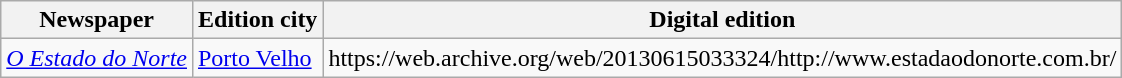<table class="wikitable sortable">
<tr style="text-align:center">
<th>Newspaper</th>
<th>Edition city</th>
<th>Digital edition</th>
</tr>
<tr>
<td><em><a href='#'>O Estado do Norte</a></em></td>
<td><a href='#'>Porto Velho</a></td>
<td>https://web.archive.org/web/20130615033324/http://www.estadaodonorte.com.br/</td>
</tr>
</table>
